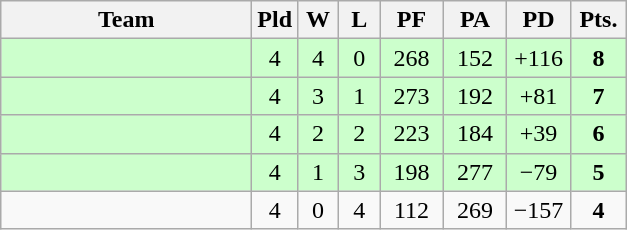<table class=wikitable style="text-align:center">
<tr>
<th width=160>Team</th>
<th width=20>Pld</th>
<th width=20>W</th>
<th width=20>L</th>
<th width=35>PF</th>
<th width=35>PA</th>
<th width=35>PD</th>
<th width=30>Pts.</th>
</tr>
<tr bgcolor=ccffcc>
<td align=left></td>
<td>4</td>
<td>4</td>
<td>0</td>
<td>268</td>
<td>152</td>
<td>+116</td>
<td><strong>8</strong></td>
</tr>
<tr bgcolor=ccffcc>
<td align=left></td>
<td>4</td>
<td>3</td>
<td>1</td>
<td>273</td>
<td>192</td>
<td>+81</td>
<td><strong>7</strong></td>
</tr>
<tr bgcolor=ccffcc>
<td align=left></td>
<td>4</td>
<td>2</td>
<td>2</td>
<td>223</td>
<td>184</td>
<td>+39</td>
<td><strong>6</strong></td>
</tr>
<tr bgcolor=ccffcc>
<td align=left></td>
<td>4</td>
<td>1</td>
<td>3</td>
<td>198</td>
<td>277</td>
<td>−79</td>
<td><strong>5</strong></td>
</tr>
<tr bgcolor=>
<td align=left></td>
<td>4</td>
<td>0</td>
<td>4</td>
<td>112</td>
<td>269</td>
<td>−157</td>
<td><strong>4</strong></td>
</tr>
</table>
